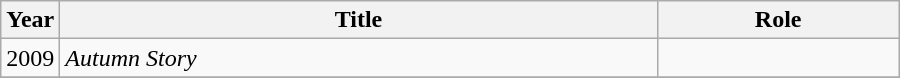<table class="wikitable" style="width:600px">
<tr>
<th width=10>Year</th>
<th>Title</th>
<th>Role</th>
</tr>
<tr>
<td>2009</td>
<td><em>Autumn Story</em></td>
<td></td>
</tr>
<tr>
</tr>
</table>
